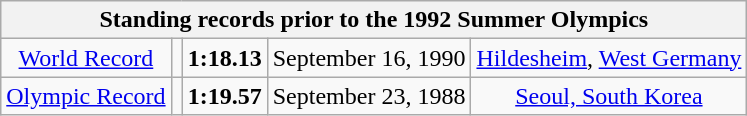<table class="wikitable" style=" text-align:center;">
<tr>
<th colspan="5">Standing records prior to the 1992 Summer Olympics</th>
</tr>
<tr>
<td><a href='#'>World Record</a></td>
<td></td>
<td><strong>1:18.13</strong></td>
<td>September 16, 1990</td>
<td> <a href='#'>Hildesheim</a>, <a href='#'>West Germany</a></td>
</tr>
<tr>
<td><a href='#'>Olympic Record</a></td>
<td></td>
<td><strong>1:19.57</strong></td>
<td>September 23, 1988</td>
<td> <a href='#'>Seoul, South Korea</a></td>
</tr>
</table>
